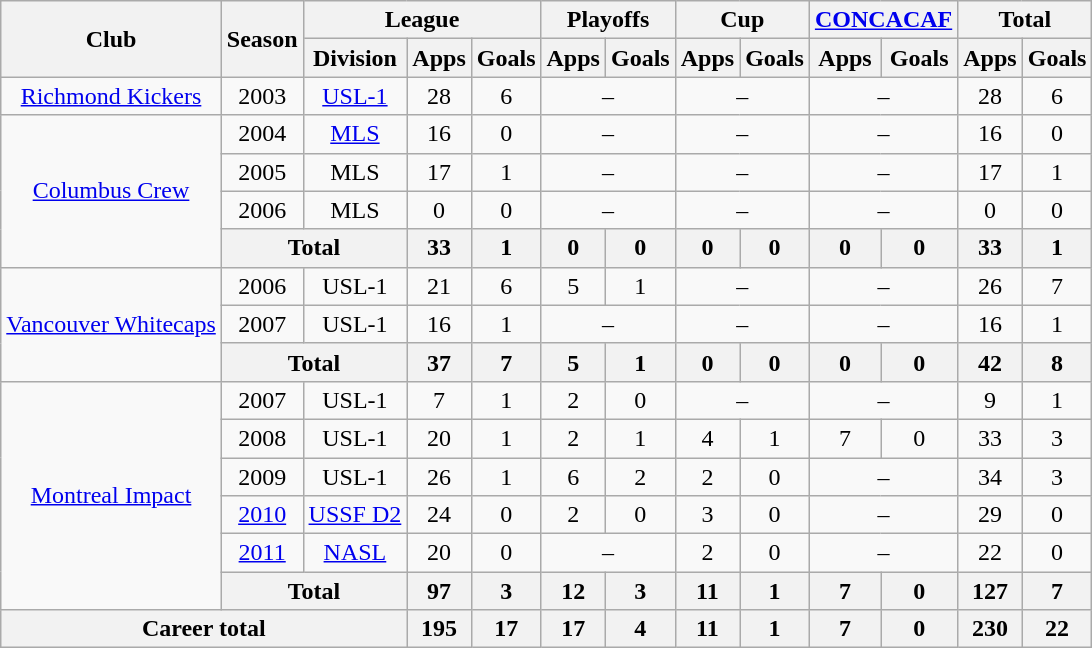<table class="wikitable" style="text-align:center">
<tr>
<th rowspan="2">Club</th>
<th rowspan="2">Season</th>
<th colspan="3">League</th>
<th colspan="2">Playoffs</th>
<th colspan="2">Cup</th>
<th colspan="2"><a href='#'>CONCACAF</a></th>
<th colspan="2">Total</th>
</tr>
<tr>
<th>Division</th>
<th>Apps</th>
<th>Goals</th>
<th>Apps</th>
<th>Goals</th>
<th>Apps</th>
<th>Goals</th>
<th>Apps</th>
<th>Goals</th>
<th>Apps</th>
<th>Goals</th>
</tr>
<tr>
<td><a href='#'>Richmond Kickers</a></td>
<td>2003</td>
<td><a href='#'>USL-1</a></td>
<td>28</td>
<td>6</td>
<td colspan="2">–</td>
<td colspan="2">–</td>
<td colspan="2">–</td>
<td>28</td>
<td>6</td>
</tr>
<tr>
<td rowspan="4"><a href='#'>Columbus Crew</a></td>
<td>2004</td>
<td><a href='#'>MLS</a></td>
<td>16</td>
<td>0</td>
<td colspan="2">–</td>
<td colspan="2">–</td>
<td colspan="2">–</td>
<td>16</td>
<td>0</td>
</tr>
<tr>
<td>2005</td>
<td>MLS</td>
<td>17</td>
<td>1</td>
<td colspan="2">–</td>
<td colspan="2">–</td>
<td colspan="2">–</td>
<td>17</td>
<td>1</td>
</tr>
<tr>
<td>2006</td>
<td>MLS</td>
<td>0</td>
<td>0</td>
<td colspan="2">–</td>
<td colspan="2">–</td>
<td colspan="2">–</td>
<td>0</td>
<td>0</td>
</tr>
<tr>
<th colspan="2">Total</th>
<th>33</th>
<th>1</th>
<th>0</th>
<th>0</th>
<th>0</th>
<th>0</th>
<th>0</th>
<th>0</th>
<th>33</th>
<th>1</th>
</tr>
<tr>
<td rowspan="3"><a href='#'>Vancouver Whitecaps</a></td>
<td>2006</td>
<td>USL-1</td>
<td>21</td>
<td>6</td>
<td>5</td>
<td>1</td>
<td colspan="2">–</td>
<td colspan="2">–</td>
<td>26</td>
<td>7</td>
</tr>
<tr>
<td>2007</td>
<td>USL-1</td>
<td>16</td>
<td>1</td>
<td colspan="2">–</td>
<td colspan="2">–</td>
<td colspan="2">–</td>
<td>16</td>
<td>1</td>
</tr>
<tr>
<th colspan="2">Total</th>
<th>37</th>
<th>7</th>
<th>5</th>
<th>1</th>
<th>0</th>
<th>0</th>
<th>0</th>
<th>0</th>
<th>42</th>
<th>8</th>
</tr>
<tr>
<td rowspan="6"><a href='#'>Montreal Impact</a></td>
<td>2007</td>
<td>USL-1</td>
<td>7</td>
<td>1</td>
<td>2</td>
<td>0</td>
<td colspan="2">–</td>
<td colspan="2">–</td>
<td>9</td>
<td>1</td>
</tr>
<tr>
<td>2008</td>
<td>USL-1</td>
<td>20</td>
<td>1</td>
<td>2</td>
<td>1</td>
<td>4</td>
<td>1</td>
<td>7</td>
<td>0</td>
<td>33</td>
<td>3</td>
</tr>
<tr>
<td>2009</td>
<td>USL-1</td>
<td>26</td>
<td>1</td>
<td>6</td>
<td>2</td>
<td>2</td>
<td>0</td>
<td colspan="2">–</td>
<td>34</td>
<td>3</td>
</tr>
<tr>
<td><a href='#'>2010</a></td>
<td><a href='#'>USSF D2</a></td>
<td>24</td>
<td>0</td>
<td>2</td>
<td>0</td>
<td>3</td>
<td>0</td>
<td colspan="2">–</td>
<td>29</td>
<td>0</td>
</tr>
<tr>
<td><a href='#'>2011</a></td>
<td><a href='#'>NASL</a></td>
<td>20</td>
<td>0</td>
<td colspan="2">–</td>
<td>2</td>
<td>0</td>
<td colspan="2">–</td>
<td>22</td>
<td>0</td>
</tr>
<tr>
<th colspan="2">Total</th>
<th>97</th>
<th>3</th>
<th>12</th>
<th>3</th>
<th>11</th>
<th>1</th>
<th>7</th>
<th>0</th>
<th>127</th>
<th>7</th>
</tr>
<tr>
<th colspan="3">Career total</th>
<th>195</th>
<th>17</th>
<th>17</th>
<th>4</th>
<th>11</th>
<th>1</th>
<th>7</th>
<th>0</th>
<th>230</th>
<th>22</th>
</tr>
</table>
